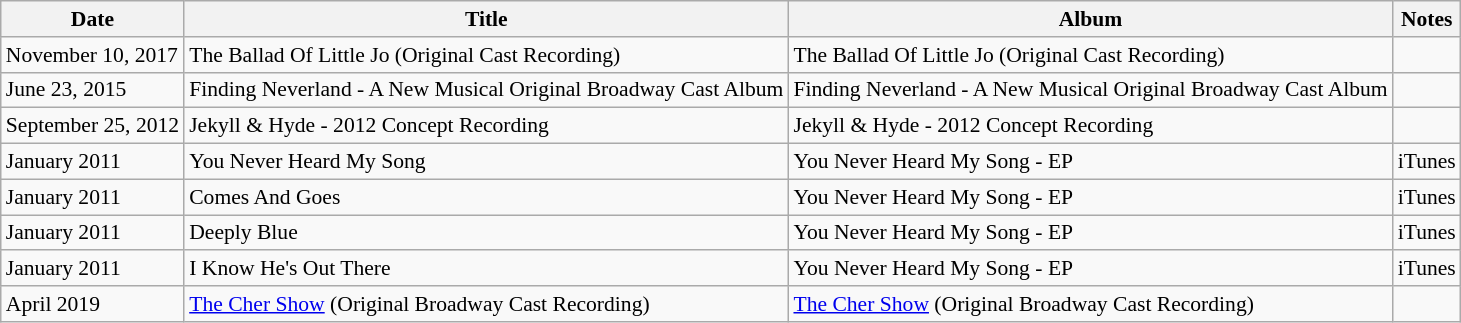<table class="wikitable" style="font-size: 90%;">
<tr>
<th>Date</th>
<th>Title</th>
<th>Album</th>
<th>Notes</th>
</tr>
<tr>
<td>November 10, 2017</td>
<td>The Ballad Of Little Jo (Original Cast Recording)</td>
<td>The Ballad Of Little Jo (Original Cast Recording)</td>
</tr>
<tr>
<td>June 23, 2015</td>
<td>Finding Neverland - A New Musical Original Broadway Cast Album</td>
<td>Finding Neverland - A New Musical Original Broadway Cast Album</td>
<td></td>
</tr>
<tr>
<td>September 25, 2012</td>
<td>Jekyll & Hyde - 2012 Concept Recording</td>
<td>Jekyll & Hyde - 2012 Concept Recording</td>
<td></td>
</tr>
<tr>
<td>January 2011</td>
<td>You Never Heard My Song</td>
<td>You Never Heard My Song - EP</td>
<td>iTunes</td>
</tr>
<tr>
<td>January 2011</td>
<td>Comes And Goes</td>
<td>You Never Heard My Song - EP</td>
<td>iTunes</td>
</tr>
<tr>
<td>January 2011</td>
<td>Deeply Blue</td>
<td>You Never Heard My Song - EP</td>
<td>iTunes</td>
</tr>
<tr>
<td>January 2011</td>
<td>I Know He's Out There</td>
<td>You Never Heard My Song - EP</td>
<td>iTunes</td>
</tr>
<tr>
<td>April 2019</td>
<td><a href='#'>The Cher Show</a> (Original Broadway Cast Recording)</td>
<td><a href='#'>The Cher Show</a> (Original Broadway Cast Recording)</td>
<td></td>
</tr>
</table>
